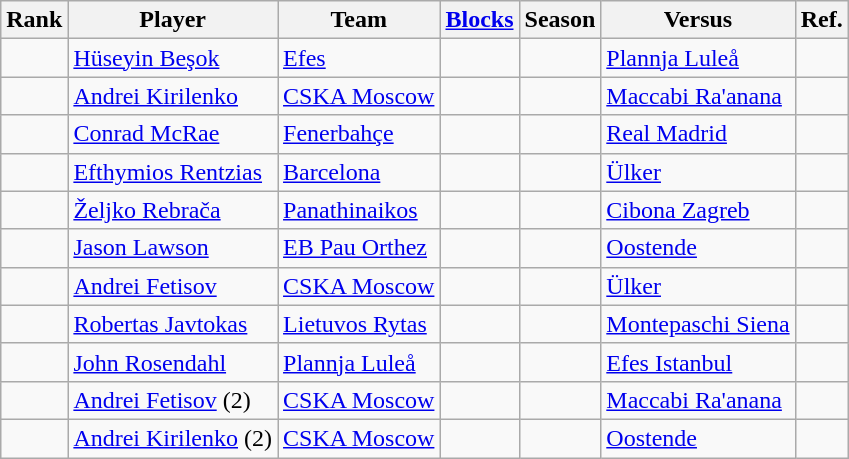<table class="wikitable sortable">
<tr>
<th>Rank</th>
<th>Player</th>
<th>Team</th>
<th><a href='#'>Blocks</a></th>
<th>Season</th>
<th>Versus</th>
<th>Ref.</th>
</tr>
<tr>
<td></td>
<td> <a href='#'>Hüseyin Beşok</a></td>
<td> <a href='#'>Efes</a></td>
<td></td>
<td></td>
<td> <a href='#'>Plannja Luleå</a></td>
<td></td>
</tr>
<tr>
<td></td>
<td> <a href='#'>Andrei Kirilenko</a></td>
<td> <a href='#'>CSKA Moscow</a></td>
<td></td>
<td></td>
<td> <a href='#'>Maccabi Ra'anana</a></td>
<td></td>
</tr>
<tr>
<td></td>
<td> <a href='#'>Conrad McRae</a></td>
<td> <a href='#'>Fenerbahçe</a></td>
<td></td>
<td></td>
<td> <a href='#'>Real Madrid</a></td>
<td></td>
</tr>
<tr>
<td></td>
<td> <a href='#'>Efthymios Rentzias</a></td>
<td> <a href='#'>Barcelona</a></td>
<td></td>
<td></td>
<td> <a href='#'>Ülker</a></td>
<td></td>
</tr>
<tr>
<td></td>
<td> <a href='#'>Željko Rebrača</a></td>
<td> <a href='#'>Panathinaikos</a></td>
<td></td>
<td></td>
<td> <a href='#'>Cibona Zagreb</a></td>
<td></td>
</tr>
<tr>
<td></td>
<td> <a href='#'>Jason Lawson</a></td>
<td> <a href='#'>EB Pau Orthez</a></td>
<td></td>
<td></td>
<td> <a href='#'>Oostende</a></td>
<td></td>
</tr>
<tr>
<td></td>
<td> <a href='#'>Andrei Fetisov</a></td>
<td> <a href='#'>CSKA Moscow</a></td>
<td></td>
<td></td>
<td> <a href='#'>Ülker</a></td>
<td></td>
</tr>
<tr>
<td></td>
<td> <a href='#'>Robertas Javtokas</a></td>
<td> <a href='#'>Lietuvos Rytas</a></td>
<td></td>
<td></td>
<td> <a href='#'>Montepaschi Siena</a></td>
<td></td>
</tr>
<tr>
<td></td>
<td> <a href='#'>John Rosendahl</a></td>
<td> <a href='#'>Plannja Luleå</a></td>
<td></td>
<td></td>
<td> <a href='#'>Efes Istanbul</a></td>
<td></td>
</tr>
<tr>
<td></td>
<td> <a href='#'>Andrei Fetisov</a> (2)</td>
<td> <a href='#'>CSKA Moscow</a></td>
<td></td>
<td></td>
<td> <a href='#'>Maccabi Ra'anana</a></td>
<td></td>
</tr>
<tr>
<td></td>
<td> <a href='#'>Andrei Kirilenko</a> (2)</td>
<td> <a href='#'>CSKA Moscow</a></td>
<td></td>
<td></td>
<td> <a href='#'>Oostende</a></td>
<td></td>
</tr>
</table>
